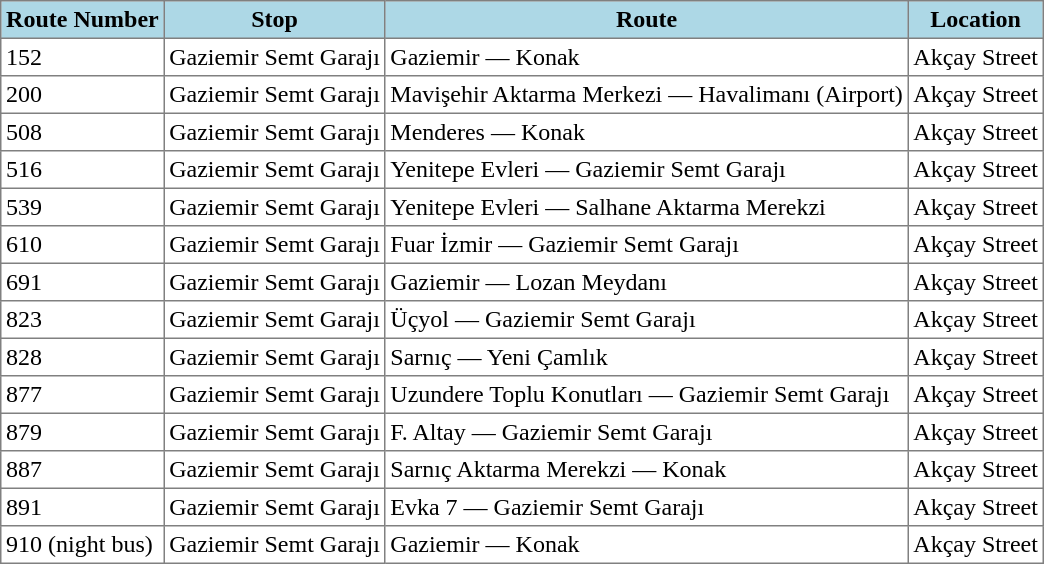<table class="toccolours" border="1" cellpadding="3" style="margin:1em auto; border-collapse:collapse">
<tr style="background:lightblue;">
<th>Route Number</th>
<th>Stop</th>
<th>Route</th>
<th>Location</th>
</tr>
<tr>
<td>152</td>
<td>Gaziemir Semt Garajı</td>
<td>Gaziemir — Konak</td>
<td>Akçay Street</td>
</tr>
<tr>
<td>200 </td>
<td>Gaziemir Semt Garajı</td>
<td>Mavişehir Aktarma Merkezi — Havalimanı (Airport)</td>
<td>Akçay Street</td>
</tr>
<tr>
<td>508</td>
<td>Gaziemir Semt Garajı</td>
<td>Menderes — Konak</td>
<td>Akçay Street</td>
</tr>
<tr>
<td>516</td>
<td>Gaziemir Semt Garajı</td>
<td>Yenitepe Evleri — Gaziemir Semt Garajı</td>
<td>Akçay Street</td>
</tr>
<tr>
<td>539</td>
<td>Gaziemir Semt Garajı</td>
<td>Yenitepe Evleri — Salhane Aktarma Merekzi</td>
<td>Akçay Street</td>
</tr>
<tr>
<td>610</td>
<td>Gaziemir Semt Garajı</td>
<td>Fuar İzmir — Gaziemir Semt Garajı</td>
<td>Akçay Street</td>
</tr>
<tr>
<td>691</td>
<td>Gaziemir Semt Garajı</td>
<td>Gaziemir — Lozan Meydanı</td>
<td>Akçay Street</td>
</tr>
<tr>
<td>823</td>
<td>Gaziemir Semt Garajı</td>
<td>Üçyol — Gaziemir Semt Garajı</td>
<td>Akçay Street</td>
</tr>
<tr>
<td>828</td>
<td>Gaziemir Semt Garajı</td>
<td>Sarnıç — Yeni Çamlık</td>
<td>Akçay Street</td>
</tr>
<tr>
<td>877</td>
<td>Gaziemir Semt Garajı</td>
<td>Uzundere Toplu Konutları — Gaziemir Semt Garajı</td>
<td>Akçay Street</td>
</tr>
<tr>
<td>879</td>
<td>Gaziemir Semt Garajı</td>
<td>F. Altay — Gaziemir Semt Garajı</td>
<td>Akçay Street</td>
</tr>
<tr>
<td>887</td>
<td>Gaziemir Semt Garajı</td>
<td>Sarnıç Aktarma Merekzi — Konak</td>
<td>Akçay Street</td>
</tr>
<tr>
<td>891</td>
<td>Gaziemir Semt Garajı</td>
<td>Evka 7 — Gaziemir Semt Garajı</td>
<td>Akçay Street</td>
</tr>
<tr>
<td>910 (night bus)</td>
<td>Gaziemir Semt Garajı</td>
<td>Gaziemir — Konak</td>
<td>Akçay Street</td>
</tr>
</table>
